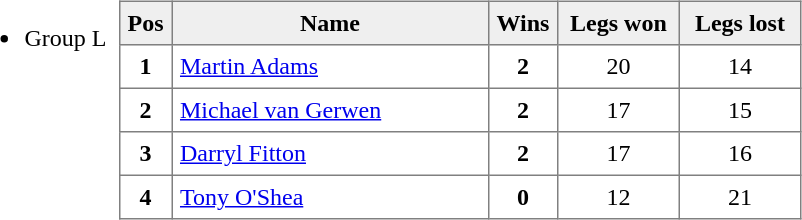<table>
<tr style="vertical-align: top;">
<td><br><ul><li>Group L</li></ul></td>
<td></td>
<td><br><table style=border-collapse:collapse border=1 cellspacing=0 cellpadding=5>
<tr align=center bgcolor=#efefef>
<th width=20>Pos</th>
<th width=200>Name</th>
<th width=20><strong>Wins</strong></th>
<th width=70>Legs won</th>
<th width=70>Legs lost</th>
</tr>
<tr align=center>
<td><strong>1</strong></td>
<td align="left"> <a href='#'>Martin Adams</a></td>
<td><strong>2</strong></td>
<td>20</td>
<td>14</td>
</tr>
<tr align=center>
<td><strong>2</strong></td>
<td align="left"> <a href='#'>Michael van Gerwen</a></td>
<td><strong>2</strong></td>
<td>17</td>
<td>15</td>
</tr>
<tr align=center>
<td><strong>3</strong></td>
<td align="left"> <a href='#'>Darryl Fitton</a></td>
<td><strong>2</strong></td>
<td>17</td>
<td>16</td>
</tr>
<tr align=center>
<td><strong>4</strong></td>
<td align="left"> <a href='#'>Tony O'Shea</a></td>
<td><strong>0</strong></td>
<td>12</td>
<td>21</td>
</tr>
</table>
</td>
</tr>
</table>
